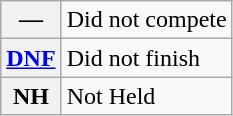<table class="wikitable">
<tr>
<th scope="row">—</th>
<td>Did not compete</td>
</tr>
<tr>
<th scope="row"><a href='#'>DNF</a></th>
<td>Did not finish</td>
</tr>
<tr>
<th scope="row">NH</th>
<td>Not Held</td>
</tr>
</table>
